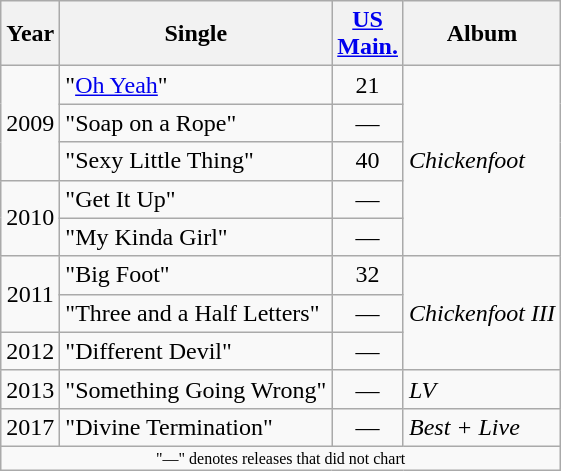<table class="wikitable" style="text-align:center;">
<tr>
<th>Year</th>
<th>Single</th>
<th style="width:40px;"><a href='#'>US<br>Main.</a></th>
<th>Album</th>
</tr>
<tr>
<td rowspan="3">2009</td>
<td style="text-align:left;">"<a href='#'>Oh Yeah</a>"</td>
<td>21</td>
<td style="text-align:left;" rowspan="5"><em>Chickenfoot</em></td>
</tr>
<tr>
<td style="text-align:left;">"Soap on a Rope"</td>
<td>—</td>
</tr>
<tr>
<td style="text-align:left;">"Sexy Little Thing"</td>
<td>40</td>
</tr>
<tr>
<td rowspan="2">2010</td>
<td style="text-align:left;">"Get It Up"</td>
<td>—</td>
</tr>
<tr>
<td style="text-align:left;">"My Kinda Girl"</td>
<td>—</td>
</tr>
<tr>
<td rowspan="2">2011</td>
<td style="text-align:left;">"Big Foot"</td>
<td>32</td>
<td style="text-align:left;" rowspan="3"><em>Chickenfoot III</em></td>
</tr>
<tr>
<td style="text-align:left;">"Three and a Half Letters"</td>
<td>—</td>
</tr>
<tr>
<td style="text-align:left;">2012</td>
<td style="text-align:left;">"Different Devil"</td>
<td>—</td>
</tr>
<tr>
<td style="text-align:left;">2013</td>
<td style="text-align:left;">"Something Going Wrong"</td>
<td>—</td>
<td style="text-align:left;"><em>LV</em></td>
</tr>
<tr>
<td style="text-align:left;">2017</td>
<td style="text-align:left;">"Divine Termination"</td>
<td>—</td>
<td style="text-align:left;"><em>Best + Live</em></td>
</tr>
<tr>
<td colspan="5" style="font-size:8pt">"—" denotes releases that did not chart</td>
</tr>
</table>
